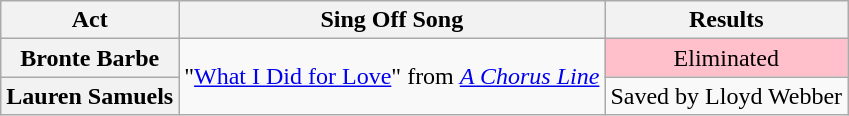<table class="wikitable plainrowheaders" style="text-align:center;">
<tr>
<th scope="col">Act</th>
<th scope="col">Sing Off Song</th>
<th scope="col">Results</th>
</tr>
<tr>
<th scope="row">Bronte Barbe</th>
<td rowspan="2">"<a href='#'>What I Did for Love</a>" from <em><a href='#'>A Chorus Line</a></em></td>
<td style="background:pink;">Eliminated</td>
</tr>
<tr>
<th scope="row">Lauren Samuels</th>
<td>Saved by Lloyd Webber</td>
</tr>
</table>
